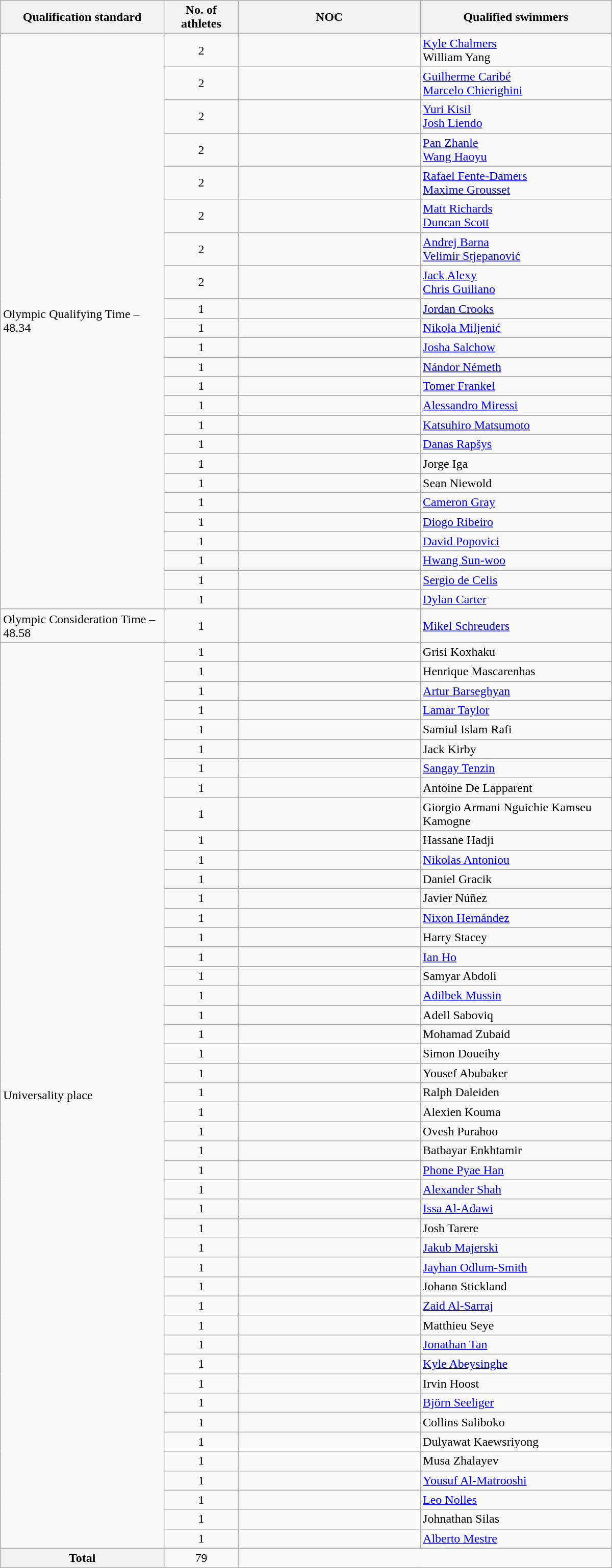<table class=wikitable style="text-align:left" width=800>
<tr>
<th scope="col">Qualification standard</th>
<th scope="col" width =90>No. of athletes</th>
<th scope="col" width =230>NOC</th>
<th scope="col">Qualified swimmers</th>
</tr>
<tr>
<td rowspan=24>Olympic Qualifying Time – 48.34</td>
<td align=center>2</td>
<td></td>
<td><a href='#'>Kyle Chalmers</a><br>William Yang</td>
</tr>
<tr>
<td align=center>2</td>
<td></td>
<td><a href='#'>Guilherme Caribé</a><br><a href='#'>Marcelo Chierighini</a></td>
</tr>
<tr>
<td align=center>2</td>
<td></td>
<td><a href='#'>Yuri Kisil</a><br><a href='#'>Josh Liendo</a></td>
</tr>
<tr>
<td align=center>2</td>
<td></td>
<td><a href='#'>Pan Zhanle</a><br><a href='#'>Wang Haoyu</a></td>
</tr>
<tr>
<td align=center>2</td>
<td></td>
<td><a href='#'>Rafael Fente-Damers</a><br><a href='#'>Maxime Grousset</a></td>
</tr>
<tr>
<td align=center>2</td>
<td></td>
<td><a href='#'>Matt Richards</a><br><a href='#'>Duncan Scott</a></td>
</tr>
<tr>
<td align=center>2</td>
<td></td>
<td><a href='#'>Andrej Barna</a><br><a href='#'>Velimir Stjepanović</a></td>
</tr>
<tr>
<td align=center>2</td>
<td></td>
<td><a href='#'>Jack Alexy</a><br><a href='#'>Chris Guiliano</a></td>
</tr>
<tr>
<td align=center>1</td>
<td></td>
<td><a href='#'>Jordan Crooks</a></td>
</tr>
<tr>
<td align=center>1</td>
<td></td>
<td><a href='#'>Nikola Miljenić</a></td>
</tr>
<tr>
<td align=center>1</td>
<td></td>
<td><a href='#'>Josha Salchow</a></td>
</tr>
<tr>
<td align=center>1</td>
<td></td>
<td><a href='#'>Nándor Németh</a></td>
</tr>
<tr>
<td align=center>1</td>
<td></td>
<td><a href='#'>Tomer Frankel</a></td>
</tr>
<tr>
<td align=center>1</td>
<td></td>
<td><a href='#'>Alessandro Miressi</a></td>
</tr>
<tr>
<td align=center>1</td>
<td></td>
<td><a href='#'>Katsuhiro Matsumoto</a></td>
</tr>
<tr>
<td align=center>1</td>
<td></td>
<td><a href='#'>Danas Rapšys</a></td>
</tr>
<tr>
<td align=center>1</td>
<td></td>
<td>Jorge Iga</td>
</tr>
<tr>
<td align=center>1</td>
<td></td>
<td>Sean Niewold</td>
</tr>
<tr>
<td align=center>1</td>
<td></td>
<td><a href='#'>Cameron Gray</a></td>
</tr>
<tr>
<td align=center>1</td>
<td></td>
<td><a href='#'>Diogo Ribeiro</a></td>
</tr>
<tr>
<td align=center>1</td>
<td></td>
<td><a href='#'>David Popovici</a></td>
</tr>
<tr>
<td align=center>1</td>
<td></td>
<td><a href='#'>Hwang Sun-woo</a></td>
</tr>
<tr>
<td align=center>1</td>
<td></td>
<td><a href='#'>Sergio de Celis</a></td>
</tr>
<tr>
<td align=center>1</td>
<td></td>
<td><a href='#'>Dylan Carter</a></td>
</tr>
<tr>
<td>Olympic Consideration Time – 48.58</td>
<td align=center>1</td>
<td></td>
<td><a href='#'>Mikel Schreuders</a></td>
</tr>
<tr>
<td rowspan=46>Universality place</td>
<td align=center>1</td>
<td></td>
<td>Grisi Koxhaku</td>
</tr>
<tr>
<td align=center>1</td>
<td></td>
<td>Henrique Mascarenhas</td>
</tr>
<tr>
<td align=center>1</td>
<td></td>
<td><a href='#'>Artur Barseghyan</a></td>
</tr>
<tr>
<td align=center>1</td>
<td></td>
<td><a href='#'>Lamar Taylor</a></td>
</tr>
<tr>
<td align=center>1</td>
<td></td>
<td>Samiul Islam Rafi</td>
</tr>
<tr>
<td align=center>1</td>
<td></td>
<td>Jack Kirby</td>
</tr>
<tr>
<td align=center>1</td>
<td></td>
<td><a href='#'>Sangay Tenzin</a></td>
</tr>
<tr>
<td align=center>1</td>
<td></td>
<td>Antoine De Lapparent</td>
</tr>
<tr>
<td align=center>1</td>
<td></td>
<td>Giorgio Armani Nguichie Kamseu Kamogne</td>
</tr>
<tr>
<td align=center>1</td>
<td></td>
<td>Hassane Hadji</td>
</tr>
<tr>
<td align=center>1</td>
<td></td>
<td><a href='#'>Nikolas Antoniou</a></td>
</tr>
<tr>
<td align=center>1</td>
<td></td>
<td>Daniel Gracik</td>
</tr>
<tr>
<td align=center>1</td>
<td></td>
<td>Javier Núñez</td>
</tr>
<tr>
<td align=center>1</td>
<td></td>
<td><a href='#'>Nixon Hernández</a></td>
</tr>
<tr>
<td align=center>1</td>
<td></td>
<td>Harry Stacey</td>
</tr>
<tr>
<td align=center>1</td>
<td></td>
<td><a href='#'>Ian Ho</a></td>
</tr>
<tr>
<td align=center>1</td>
<td></td>
<td>Samyar Abdoli</td>
</tr>
<tr>
<td align=center>1</td>
<td></td>
<td><a href='#'>Adilbek Mussin</a></td>
</tr>
<tr>
<td align=center>1</td>
<td></td>
<td>Adell Saboviq</td>
</tr>
<tr>
<td align=center>1</td>
<td></td>
<td>Mohamad Zubaid</td>
</tr>
<tr>
<td align=center>1</td>
<td></td>
<td>Simon Doueihy</td>
</tr>
<tr>
<td align=center>1</td>
<td></td>
<td>Yousef Abubaker</td>
</tr>
<tr>
<td align=center>1</td>
<td></td>
<td>Ralph Daleiden</td>
</tr>
<tr>
<td align=center>1</td>
<td></td>
<td>Alexien Kouma</td>
</tr>
<tr>
<td align=center>1</td>
<td></td>
<td>Ovesh Purahoo</td>
</tr>
<tr>
<td align=center>1</td>
<td></td>
<td>Batbayar Enkhtamir</td>
</tr>
<tr>
<td align=center>1</td>
<td></td>
<td><a href='#'>Phone Pyae Han</a></td>
</tr>
<tr>
<td align=center>1</td>
<td></td>
<td><a href='#'>Alexander Shah</a></td>
</tr>
<tr>
<td align=center>1</td>
<td></td>
<td><a href='#'>Issa Al-Adawi</a></td>
</tr>
<tr>
<td align=center>1</td>
<td></td>
<td>Josh Tarere</td>
</tr>
<tr>
<td align=center>1</td>
<td></td>
<td><a href='#'>Jakub Majerski</a></td>
</tr>
<tr>
<td align=center>1</td>
<td></td>
<td><a href='#'>Jayhan Odlum-Smith</a></td>
</tr>
<tr>
<td align=center>1</td>
<td></td>
<td>Johann Stickland</td>
</tr>
<tr>
<td align=center>1</td>
<td></td>
<td><a href='#'>Zaid Al-Sarraj</a></td>
</tr>
<tr>
<td align=center>1</td>
<td></td>
<td>Matthieu Seye</td>
</tr>
<tr>
<td align=center>1</td>
<td></td>
<td><a href='#'>Jonathan Tan</a></td>
</tr>
<tr>
<td align=center>1</td>
<td></td>
<td><a href='#'>Kyle Abeysinghe</a></td>
</tr>
<tr>
<td align=center>1</td>
<td></td>
<td>Irvin Hoost</td>
</tr>
<tr>
<td align=center>1</td>
<td></td>
<td><a href='#'>Björn Seeliger</a></td>
</tr>
<tr>
<td align=center>1</td>
<td></td>
<td>Collins Saliboko</td>
</tr>
<tr>
<td align=center>1</td>
<td></td>
<td>Dulyawat Kaewsriyong</td>
</tr>
<tr>
<td align=center>1</td>
<td></td>
<td>Musa Zhalayev</td>
</tr>
<tr>
<td align=center>1</td>
<td></td>
<td><a href='#'>Yousuf Al-Matrooshi</a></td>
</tr>
<tr>
<td align=center>1</td>
<td></td>
<td><a href='#'>Leo Nolles</a></td>
</tr>
<tr>
<td align=center>1</td>
<td></td>
<td>Johnathan Silas</td>
</tr>
<tr>
<td align=center>1</td>
<td></td>
<td><a href='#'>Alberto Mestre</a></td>
</tr>
<tr>
<th scope="row">Total</th>
<td align=center>79</td>
<td colspan=2></td>
</tr>
</table>
